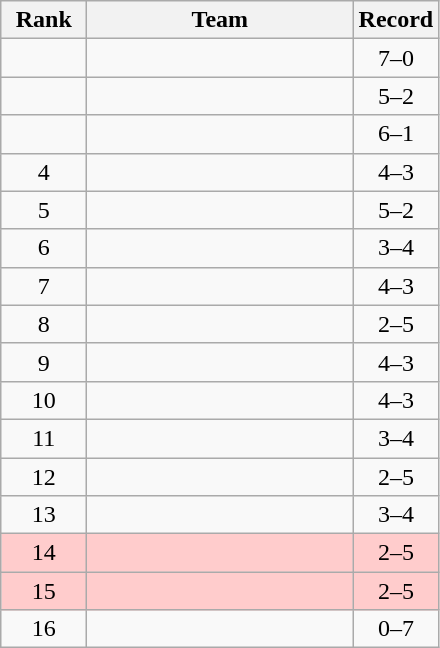<table class=wikitable style="text-align:center;">
<tr>
<th width=50>Rank</th>
<th width=170>Team</th>
<th width=50>Record</th>
</tr>
<tr>
<td></td>
<td align=left></td>
<td>7–0</td>
</tr>
<tr>
<td></td>
<td align=left></td>
<td>5–2</td>
</tr>
<tr>
<td></td>
<td align=left></td>
<td>6–1</td>
</tr>
<tr>
<td>4</td>
<td align=left></td>
<td>4–3</td>
</tr>
<tr>
<td>5</td>
<td align=left></td>
<td>5–2</td>
</tr>
<tr>
<td>6</td>
<td align=left></td>
<td>3–4</td>
</tr>
<tr>
<td>7</td>
<td align=left></td>
<td>4–3</td>
</tr>
<tr>
<td>8</td>
<td align=left></td>
<td>2–5</td>
</tr>
<tr>
<td>9</td>
<td align=left></td>
<td>4–3</td>
</tr>
<tr>
<td>10</td>
<td align=left></td>
<td>4–3</td>
</tr>
<tr>
<td>11</td>
<td align=left></td>
<td>3–4</td>
</tr>
<tr>
<td>12</td>
<td align=left></td>
<td>2–5</td>
</tr>
<tr>
<td>13</td>
<td align=left></td>
<td>3–4</td>
</tr>
<tr bgcolor=#ffcccc>
<td>14</td>
<td align=left></td>
<td>2–5</td>
</tr>
<tr bgcolor=#ffcccc>
<td>15</td>
<td align=left></td>
<td>2–5</td>
</tr>
<tr>
<td>16</td>
<td align=left></td>
<td>0–7</td>
</tr>
</table>
